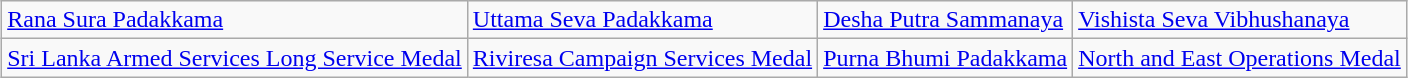<table class="wikitable" style="margin:1em auto;">
<tr>
<td><a href='#'>Rana Sura Padakkama</a></td>
<td><a href='#'>Uttama Seva Padakkama</a></td>
<td><a href='#'>Desha Putra Sammanaya</a></td>
<td><a href='#'>Vishista Seva Vibhushanaya</a></td>
</tr>
<tr>
<td><a href='#'>Sri Lanka Armed Services Long Service Medal</a></td>
<td><a href='#'>Riviresa Campaign Services Medal</a></td>
<td><a href='#'>Purna Bhumi Padakkama</a></td>
<td><a href='#'>North and East Operations Medal</a></td>
</tr>
</table>
